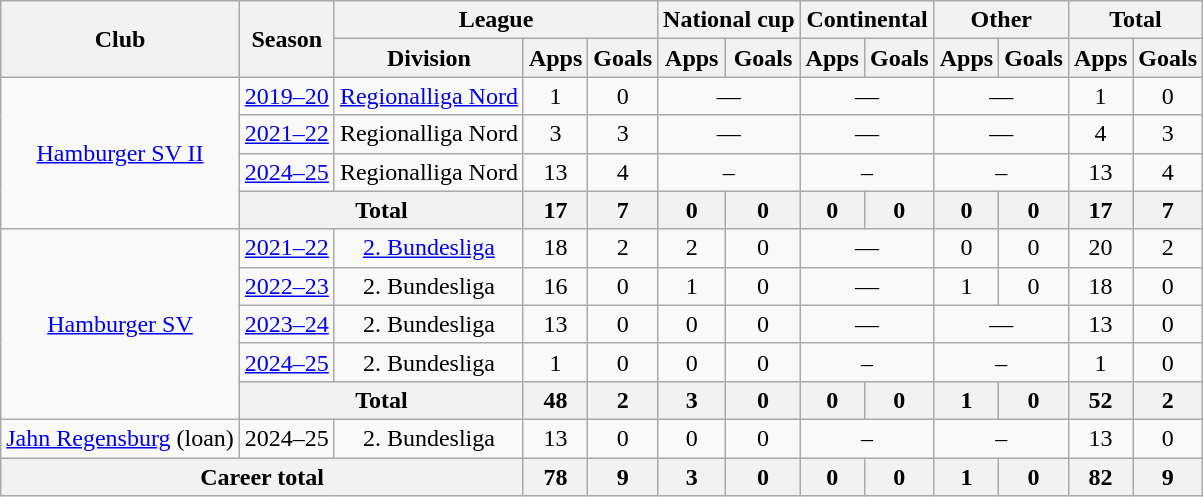<table class="wikitable" style="text-align:center">
<tr>
<th rowspan="2">Club</th>
<th rowspan="2">Season</th>
<th colspan="3">League</th>
<th colspan="2">National cup</th>
<th colspan="2">Continental</th>
<th colspan="2">Other</th>
<th colspan="2">Total</th>
</tr>
<tr>
<th>Division</th>
<th>Apps</th>
<th>Goals</th>
<th>Apps</th>
<th>Goals</th>
<th>Apps</th>
<th>Goals</th>
<th>Apps</th>
<th>Goals</th>
<th>Apps</th>
<th>Goals</th>
</tr>
<tr>
<td rowspan="4"><a href='#'>Hamburger SV II</a></td>
<td><a href='#'>2019–20</a></td>
<td><a href='#'>Regionalliga Nord</a></td>
<td>1</td>
<td>0</td>
<td colspan="2">—</td>
<td colspan="2">—</td>
<td colspan="2">—</td>
<td>1</td>
<td>0</td>
</tr>
<tr>
<td><a href='#'>2021–22</a></td>
<td>Regionalliga Nord</td>
<td>3</td>
<td>3</td>
<td colspan="2">—</td>
<td colspan="2">—</td>
<td colspan="2">—</td>
<td>4</td>
<td>3</td>
</tr>
<tr>
<td><a href='#'>2024–25</a></td>
<td>Regionalliga Nord</td>
<td>13</td>
<td>4</td>
<td colspan=2>–</td>
<td colspan=2>–</td>
<td colspan=2>–</td>
<td>13</td>
<td>4</td>
</tr>
<tr>
<th colspan="2">Total</th>
<th>17</th>
<th>7</th>
<th>0</th>
<th>0</th>
<th>0</th>
<th>0</th>
<th>0</th>
<th>0</th>
<th>17</th>
<th>7</th>
</tr>
<tr>
<td rowspan="5"><a href='#'>Hamburger SV</a></td>
<td><a href='#'>2021–22</a></td>
<td><a href='#'>2. Bundesliga</a></td>
<td>18</td>
<td>2</td>
<td>2</td>
<td>0</td>
<td colspan="2">—</td>
<td>0</td>
<td>0</td>
<td>20</td>
<td>2</td>
</tr>
<tr>
<td><a href='#'>2022–23</a></td>
<td>2. Bundesliga</td>
<td>16</td>
<td>0</td>
<td>1</td>
<td>0</td>
<td colspan="2">—</td>
<td>1</td>
<td>0</td>
<td>18</td>
<td>0</td>
</tr>
<tr>
<td><a href='#'>2023–24</a></td>
<td>2. Bundesliga</td>
<td>13</td>
<td>0</td>
<td>0</td>
<td>0</td>
<td colspan="2">—</td>
<td colspan="2">—</td>
<td>13</td>
<td>0</td>
</tr>
<tr>
<td><a href='#'>2024–25</a></td>
<td>2. Bundesliga</td>
<td>1</td>
<td>0</td>
<td>0</td>
<td>0</td>
<td colspan=2>–</td>
<td colspan=2>–</td>
<td>1</td>
<td>0</td>
</tr>
<tr>
<th colspan="2">Total</th>
<th>48</th>
<th>2</th>
<th>3</th>
<th>0</th>
<th>0</th>
<th>0</th>
<th>1</th>
<th>0</th>
<th>52</th>
<th>2</th>
</tr>
<tr>
<td><a href='#'>Jahn Regensburg</a> (loan)</td>
<td>2024–25</td>
<td>2. Bundesliga</td>
<td>13</td>
<td>0</td>
<td>0</td>
<td>0</td>
<td colspan=2>–</td>
<td colspan=2>–</td>
<td>13</td>
<td>0</td>
</tr>
<tr>
<th colspan="3">Career total</th>
<th>78</th>
<th>9</th>
<th>3</th>
<th>0</th>
<th>0</th>
<th>0</th>
<th>1</th>
<th>0</th>
<th>82</th>
<th>9</th>
</tr>
</table>
